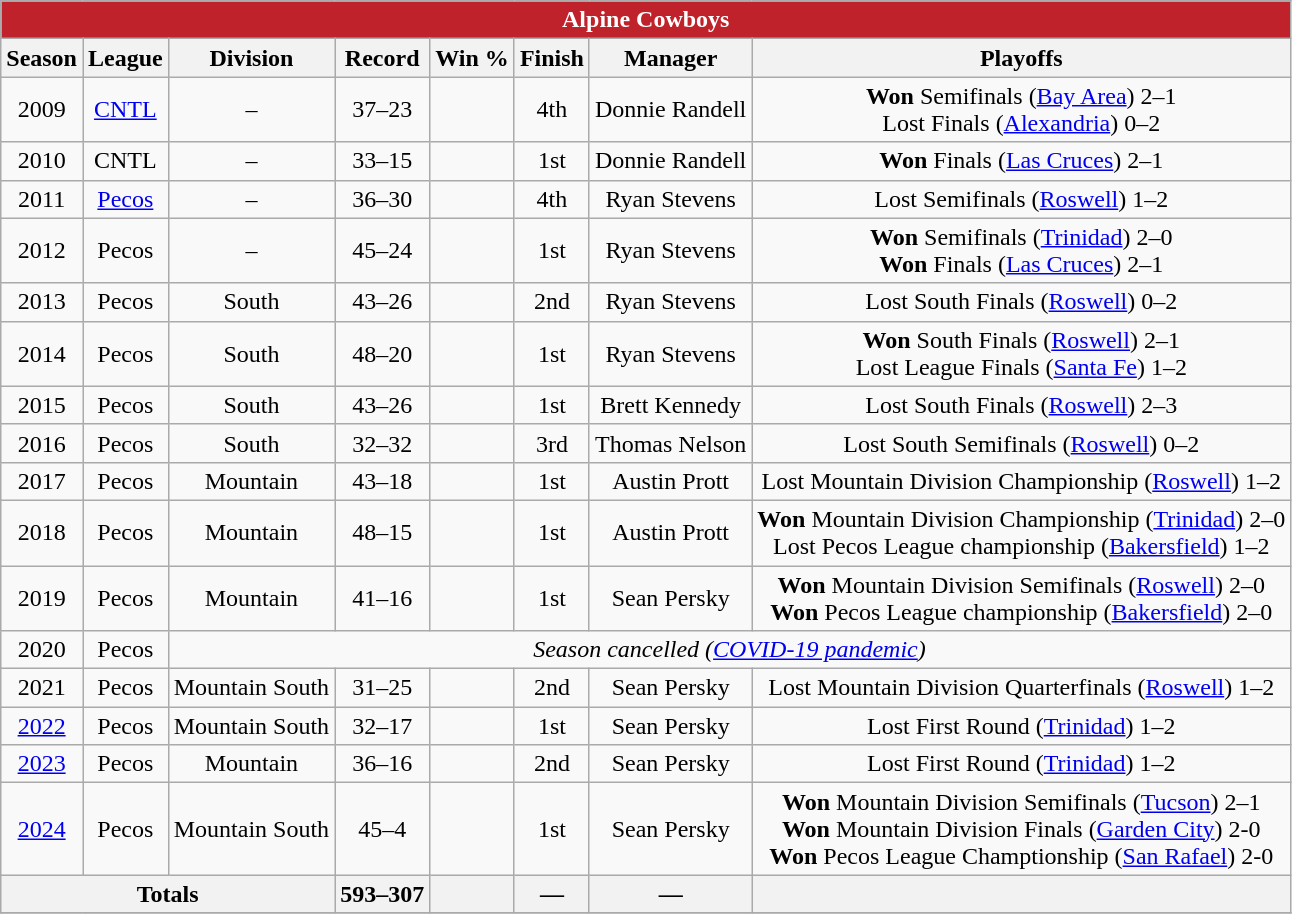<table class="wikitable">
<tr>
<th colspan="8" style="background:#bf222a;color: white">Alpine Cowboys</th>
</tr>
<tr>
<th>Season</th>
<th>League</th>
<th>Division</th>
<th>Record</th>
<th>Win %</th>
<th>Finish</th>
<th>Manager</th>
<th>Playoffs</th>
</tr>
<tr align="center">
<td>2009</td>
<td><a href='#'>CNTL</a></td>
<td>–</td>
<td>37–23</td>
<td></td>
<td>4th</td>
<td>Donnie Randell</td>
<td><strong>Won</strong> Semifinals (<a href='#'>Bay Area</a>) 2–1 <br> Lost Finals (<a href='#'>Alexandria</a>) 0–2</td>
</tr>
<tr align="center">
<td>2010</td>
<td>CNTL</td>
<td>–</td>
<td>33–15</td>
<td></td>
<td>1st</td>
<td>Donnie Randell</td>
<td><strong>Won</strong> Finals (<a href='#'>Las Cruces</a>) 2–1</td>
</tr>
<tr align="center">
<td>2011</td>
<td><a href='#'>Pecos</a></td>
<td>–</td>
<td>36–30</td>
<td></td>
<td>4th</td>
<td>Ryan Stevens</td>
<td>Lost Semifinals (<a href='#'>Roswell</a>) 1–2</td>
</tr>
<tr align="center">
<td>2012</td>
<td>Pecos</td>
<td>–</td>
<td>45–24</td>
<td></td>
<td>1st</td>
<td>Ryan Stevens</td>
<td><strong>Won</strong> Semifinals (<a href='#'>Trinidad</a>) 2–0 <br> <strong>Won</strong> Finals (<a href='#'>Las Cruces</a>) 2–1</td>
</tr>
<tr align="center">
<td>2013</td>
<td>Pecos</td>
<td>South</td>
<td>43–26</td>
<td></td>
<td>2nd</td>
<td>Ryan Stevens</td>
<td>Lost South Finals (<a href='#'>Roswell</a>) 0–2</td>
</tr>
<tr align="center">
<td>2014</td>
<td>Pecos</td>
<td>South</td>
<td>48–20</td>
<td></td>
<td>1st</td>
<td>Ryan Stevens</td>
<td><strong>Won</strong> South Finals (<a href='#'>Roswell</a>) 2–1 <br> Lost League Finals (<a href='#'>Santa Fe</a>) 1–2</td>
</tr>
<tr align="center">
<td>2015</td>
<td>Pecos</td>
<td>South</td>
<td>43–26</td>
<td></td>
<td>1st</td>
<td>Brett Kennedy</td>
<td>Lost South Finals (<a href='#'>Roswell</a>) 2–3</td>
</tr>
<tr align="center">
<td>2016</td>
<td>Pecos</td>
<td>South</td>
<td>32–32</td>
<td></td>
<td>3rd</td>
<td>Thomas Nelson</td>
<td>Lost South Semifinals (<a href='#'>Roswell</a>) 0–2</td>
</tr>
<tr align="center">
<td>2017</td>
<td>Pecos</td>
<td>Mountain</td>
<td>43–18</td>
<td></td>
<td>1st</td>
<td>Austin Prott</td>
<td>Lost Mountain Division Championship (<a href='#'>Roswell</a>) 1–2</td>
</tr>
<tr align="center">
<td>2018</td>
<td>Pecos</td>
<td>Mountain</td>
<td>48–15</td>
<td></td>
<td>1st</td>
<td>Austin Prott</td>
<td><strong>Won</strong> Mountain Division Championship (<a href='#'>Trinidad</a>) 2–0 <br> Lost Pecos League championship (<a href='#'>Bakersfield</a>) 1–2</td>
</tr>
<tr align="center">
<td>2019</td>
<td>Pecos</td>
<td>Mountain</td>
<td>41–16</td>
<td></td>
<td>1st</td>
<td>Sean Persky</td>
<td><strong>Won</strong> Mountain Division Semifinals (<a href='#'>Roswell</a>) 2–0 <br> <strong>Won</strong> Pecos League championship (<a href='#'>Bakersfield</a>) 2–0</td>
</tr>
<tr align="center">
<td>2020</td>
<td>Pecos</td>
<td colspan="6"><em>Season cancelled (<a href='#'>COVID-19 pandemic</a>)</em></td>
</tr>
<tr align="center">
<td>2021</td>
<td>Pecos</td>
<td>Mountain South</td>
<td>31–25</td>
<td></td>
<td>2nd</td>
<td>Sean Persky</td>
<td>Lost Mountain Division Quarterfinals (<a href='#'>Roswell</a>) 1–2</td>
</tr>
<tr align="center">
<td><a href='#'>2022</a></td>
<td>Pecos</td>
<td>Mountain South</td>
<td>32–17</td>
<td></td>
<td>1st</td>
<td>Sean Persky</td>
<td>Lost First Round (<a href='#'>Trinidad</a>) 1–2</td>
</tr>
<tr align="center">
<td><a href='#'>2023</a></td>
<td>Pecos</td>
<td>Mountain</td>
<td>36–16</td>
<td></td>
<td>2nd</td>
<td>Sean Persky</td>
<td>Lost First Round (<a href='#'>Trinidad</a>) 1–2</td>
</tr>
<tr align="center">
<td><a href='#'>2024</a></td>
<td>Pecos</td>
<td>Mountain South</td>
<td>45–4</td>
<td></td>
<td>1st</td>
<td>Sean Persky</td>
<td><strong>Won</strong> Mountain Division Semifinals (<a href='#'>Tucson</a>) 2–1 <br> <strong>Won</strong> Mountain Division Finals (<a href='#'>Garden City</a>) 2-0<br><strong>Won</strong> Pecos League Champtionship (<a href='#'>San Rafael</a>) 2-0</td>
</tr>
<tr align="center">
<th colspan="3">Totals</th>
<th>593–307</th>
<th></th>
<th>—</th>
<th>—</th>
<th></th>
</tr>
<tr>
</tr>
</table>
